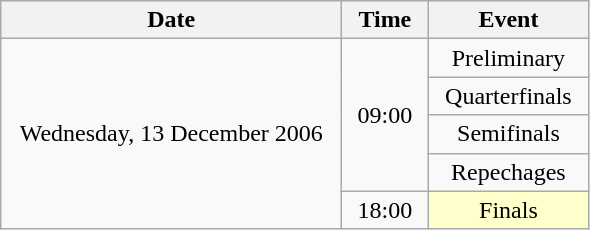<table class = "wikitable" style="text-align:center;">
<tr>
<th width=220>Date</th>
<th width=50>Time</th>
<th width=100>Event</th>
</tr>
<tr>
<td rowspan=5>Wednesday, 13 December 2006</td>
<td rowspan=4>09:00</td>
<td>Preliminary</td>
</tr>
<tr>
<td>Quarterfinals</td>
</tr>
<tr>
<td>Semifinals</td>
</tr>
<tr>
<td>Repechages</td>
</tr>
<tr>
<td>18:00</td>
<td bgcolor=ffffcc>Finals</td>
</tr>
</table>
